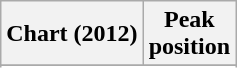<table class="wikitable plainrowheaders" style="text-align:center">
<tr>
<th scope="col">Chart (2012)</th>
<th scope="col">Peak<br> position</th>
</tr>
<tr>
</tr>
<tr>
</tr>
</table>
